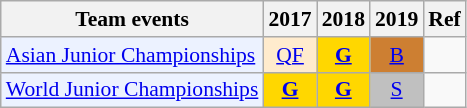<table class="wikitable" style="font-size: 90%; text-align:center">
<tr>
<th>Team events</th>
<th>2017</th>
<th>2018</th>
<th>2019</th>
<th>Ref</th>
</tr>
<tr>
<td bgcolor="#ECF2FF"; align="left"><a href='#'>Asian Junior Championships</a></td>
<td bgcolor="#FFEBCD"><a href='#'>QF</a></td>
<td bgcolor=gold><a href='#'><strong>G</strong></a></td>
<td bgcolor=CD7F32><a href='#'>B</a></td>
</tr>
<tr>
<td bgcolor="#ECF2FF"; align="left"><a href='#'>World Junior Championships</a></td>
<td bgcolor=gold><a href='#'><strong>G</strong></a></td>
<td bgcolor=gold><a href='#'><strong>G</strong></a></td>
<td bgcolor=silver><a href='#'>S</a></td>
<td></td>
</tr>
</table>
